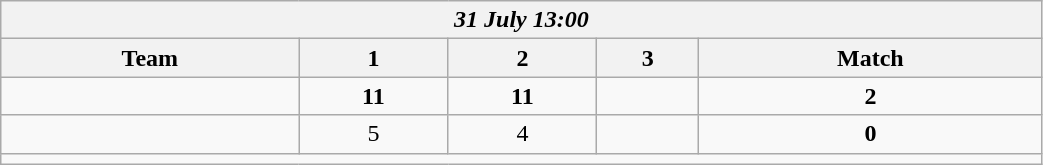<table class=wikitable style="text-align:center; width: 55%">
<tr>
<th colspan=10><em>31 July 13:00</em></th>
</tr>
<tr>
<th>Team</th>
<th>1</th>
<th>2</th>
<th>3</th>
<th>Match</th>
</tr>
<tr>
<td align=left><strong><br></strong></td>
<td><strong>11</strong></td>
<td><strong>11</strong></td>
<td></td>
<td><strong>2</strong></td>
</tr>
<tr>
<td align=left><br></td>
<td>5</td>
<td>4</td>
<td></td>
<td><strong>0</strong></td>
</tr>
<tr>
<td colspan=10></td>
</tr>
</table>
